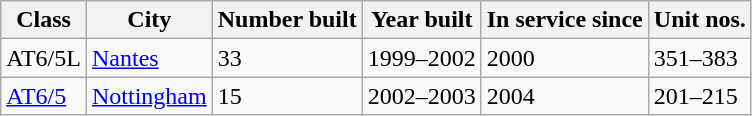<table class="wikitable">
<tr>
<th>Class</th>
<th>City</th>
<th>Number built</th>
<th>Year built</th>
<th>In service since</th>
<th>Unit nos.</th>
</tr>
<tr>
<td>AT6/5L</td>
<td><a href='#'>Nantes</a></td>
<td>33</td>
<td>1999–2002</td>
<td>2000</td>
<td>351–383</td>
</tr>
<tr>
<td><a href='#'>AT6/5</a></td>
<td><a href='#'>Nottingham</a></td>
<td>15</td>
<td>2002–2003</td>
<td>2004</td>
<td>201–215</td>
</tr>
</table>
